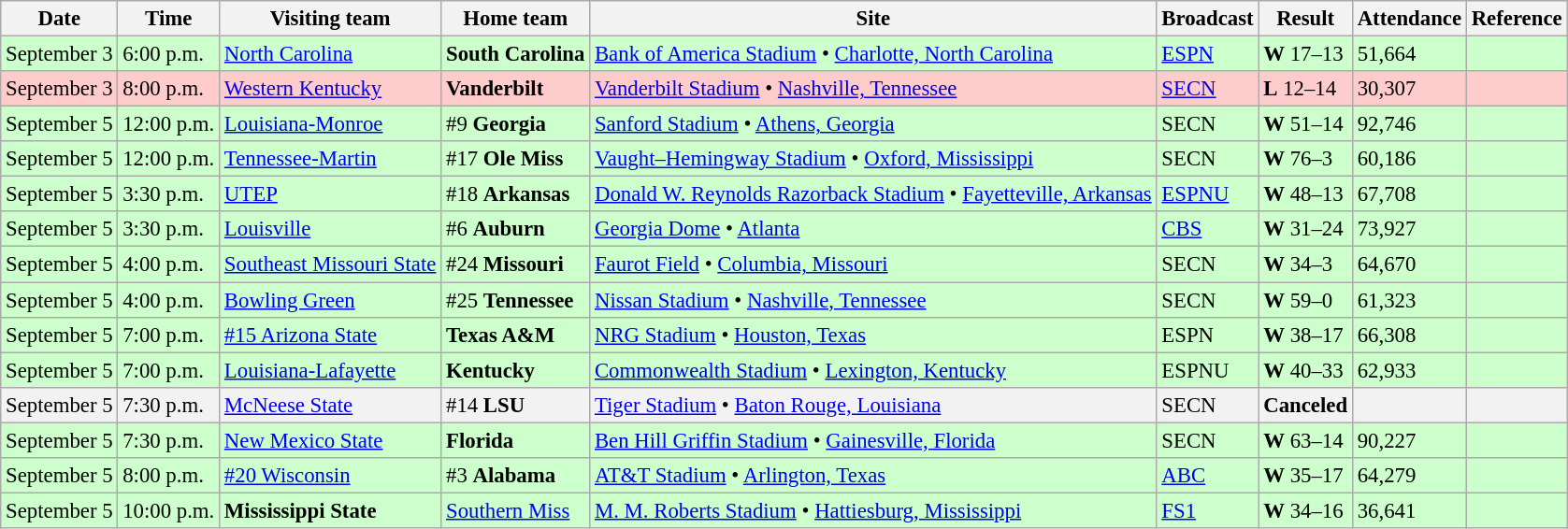<table class="wikitable" style="font-size:95%;">
<tr>
<th>Date</th>
<th>Time</th>
<th>Visiting team</th>
<th>Home team</th>
<th>Site</th>
<th>Broadcast</th>
<th>Result</th>
<th>Attendance</th>
<th class="unsortable">Reference</th>
</tr>
<tr bgcolor="#ccffcc">
<td>September 3</td>
<td>6:00 p.m.</td>
<td><a href='#'>North Carolina</a></td>
<td><strong>South Carolina</strong></td>
<td><a href='#'>Bank of America Stadium</a> • <a href='#'>Charlotte, North Carolina</a></td>
<td><a href='#'>ESPN</a></td>
<td><strong>W</strong> 17–13</td>
<td>51,664</td>
<td></td>
</tr>
<tr bgcolor="#ffcccc">
<td>September 3</td>
<td>8:00 p.m.</td>
<td><a href='#'>Western Kentucky</a></td>
<td><strong>Vanderbilt</strong></td>
<td><a href='#'>Vanderbilt Stadium</a> • <a href='#'>Nashville, Tennessee</a></td>
<td><a href='#'>SECN</a></td>
<td><strong>L</strong> 12–14</td>
<td>30,307</td>
<td></td>
</tr>
<tr bgcolor="#ccffcc">
<td>September 5</td>
<td>12:00 p.m.</td>
<td><a href='#'>Louisiana-Monroe</a></td>
<td>#9 <strong>Georgia</strong></td>
<td><a href='#'>Sanford Stadium</a> • <a href='#'>Athens, Georgia</a></td>
<td>SECN</td>
<td><strong>W</strong> 51–14</td>
<td>92,746</td>
<td></td>
</tr>
<tr bgcolor="#ccffcc">
<td>September 5</td>
<td>12:00 p.m.</td>
<td><a href='#'>Tennessee-Martin</a></td>
<td>#17 <strong>Ole Miss</strong></td>
<td><a href='#'>Vaught–Hemingway Stadium</a> • <a href='#'>Oxford, Mississippi</a></td>
<td>SECN</td>
<td><strong>W</strong> 76–3</td>
<td>60,186</td>
<td></td>
</tr>
<tr bgcolor="#ccffcc">
<td>September 5</td>
<td>3:30 p.m.</td>
<td><a href='#'>UTEP</a></td>
<td>#18 <strong>Arkansas</strong></td>
<td><a href='#'>Donald W. Reynolds Razorback Stadium</a> • <a href='#'>Fayetteville, Arkansas</a></td>
<td><a href='#'>ESPNU</a></td>
<td><strong>W</strong> 48–13</td>
<td>67,708</td>
<td></td>
</tr>
<tr bgcolor="#ccffcc">
<td>September 5</td>
<td>3:30 p.m.</td>
<td><a href='#'>Louisville</a></td>
<td>#6 <strong>Auburn</strong></td>
<td><a href='#'>Georgia Dome</a> • <a href='#'>Atlanta</a></td>
<td><a href='#'>CBS</a></td>
<td><strong>W</strong> 31–24</td>
<td>73,927</td>
<td></td>
</tr>
<tr bgcolor="#ccffcc">
<td>September 5</td>
<td>4:00 p.m.</td>
<td><a href='#'>Southeast Missouri State</a></td>
<td>#24 <strong>Missouri</strong></td>
<td><a href='#'>Faurot Field</a> • <a href='#'>Columbia, Missouri</a></td>
<td>SECN</td>
<td><strong>W</strong> 34–3</td>
<td>64,670</td>
<td></td>
</tr>
<tr bgcolor="#ccffcc">
<td>September 5</td>
<td>4:00 p.m.</td>
<td><a href='#'>Bowling Green</a></td>
<td>#25 <strong>Tennessee</strong></td>
<td><a href='#'>Nissan Stadium</a> • <a href='#'>Nashville, Tennessee</a></td>
<td>SECN</td>
<td><strong>W</strong> 59–0</td>
<td>61,323</td>
<td></td>
</tr>
<tr bgcolor="#ccffcc">
<td>September 5</td>
<td>7:00 p.m.</td>
<td><a href='#'>#15 Arizona State</a></td>
<td><strong>Texas A&M</strong></td>
<td><a href='#'>NRG Stadium</a> • <a href='#'>Houston, Texas</a></td>
<td>ESPN</td>
<td><strong>W</strong> 38–17</td>
<td>66,308</td>
<td></td>
</tr>
<tr bgcolor="#ccffcc">
<td>September 5</td>
<td>7:00 p.m.</td>
<td><a href='#'>Louisiana-Lafayette</a></td>
<td><strong>Kentucky</strong></td>
<td><a href='#'>Commonwealth Stadium</a> • <a href='#'>Lexington, Kentucky</a></td>
<td>ESPNU</td>
<td><strong>W</strong> 40–33</td>
<td>62,933</td>
<td></td>
</tr>
<tr bgcolor="#f2f2f2">
<td>September 5</td>
<td>7:30 p.m.</td>
<td><a href='#'>McNeese State</a></td>
<td>#14 <strong>LSU</strong></td>
<td><a href='#'>Tiger Stadium</a> • <a href='#'>Baton Rouge, Louisiana</a></td>
<td>SECN</td>
<td><strong>Canceled</strong></td>
<td></td>
<td></td>
</tr>
<tr bgcolor="#ccffcc">
<td>September 5</td>
<td>7:30 p.m.</td>
<td><a href='#'>New Mexico State</a></td>
<td><strong>Florida</strong></td>
<td><a href='#'>Ben Hill Griffin Stadium</a> • <a href='#'>Gainesville, Florida</a></td>
<td>SECN</td>
<td><strong>W</strong> 63–14</td>
<td>90,227</td>
<td></td>
</tr>
<tr bgcolor="#ccffcc">
<td>September 5</td>
<td>8:00 p.m.</td>
<td><a href='#'>#20 Wisconsin</a></td>
<td>#3 <strong>Alabama</strong></td>
<td><a href='#'>AT&T Stadium</a> • <a href='#'>Arlington, Texas</a></td>
<td><a href='#'>ABC</a></td>
<td><strong>W</strong> 35–17</td>
<td>64,279</td>
<td></td>
</tr>
<tr bgcolor="#ccffcc">
<td>September 5</td>
<td>10:00 p.m.</td>
<td><strong>Mississippi State</strong></td>
<td><a href='#'>Southern Miss</a></td>
<td><a href='#'>M. M. Roberts Stadium</a> • <a href='#'>Hattiesburg, Mississippi</a></td>
<td><a href='#'>FS1</a></td>
<td><strong>W</strong> 34–16</td>
<td>36,641</td>
<td></td>
</tr>
</table>
